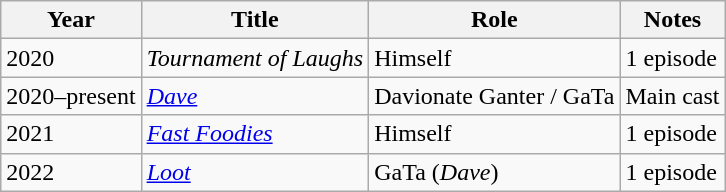<table class="wikitable sortable">
<tr>
<th>Year</th>
<th>Title</th>
<th>Role</th>
<th class="unsortable">Notes</th>
</tr>
<tr>
<td>2020</td>
<td><em>Tournament of Laughs</em></td>
<td>Himself</td>
<td>1 episode</td>
</tr>
<tr>
<td>2020–present</td>
<td><em><a href='#'>Dave</a></em></td>
<td>Davionate Ganter / GaTa</td>
<td>Main cast</td>
</tr>
<tr>
<td>2021</td>
<td><em><a href='#'>Fast Foodies</a></em></td>
<td>Himself</td>
<td>1 episode</td>
</tr>
<tr>
<td>2022</td>
<td><em><a href='#'>Loot</a></em></td>
<td>GaTa (<em>Dave</em>)</td>
<td>1 episode</td>
</tr>
</table>
